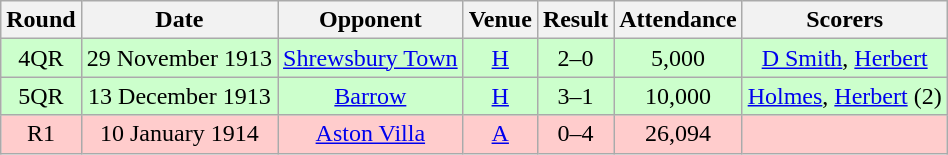<table class="wikitable" style="font-size:100%; text-align:center">
<tr>
<th>Round</th>
<th>Date</th>
<th>Opponent</th>
<th>Venue</th>
<th>Result</th>
<th>Attendance</th>
<th>Scorers</th>
</tr>
<tr style="background-color: #CCFFCC;">
<td>4QR</td>
<td>29 November 1913</td>
<td><a href='#'>Shrewsbury Town</a></td>
<td><a href='#'>H</a></td>
<td>2–0</td>
<td>5,000</td>
<td><a href='#'>D Smith</a>, <a href='#'>Herbert</a></td>
</tr>
<tr style="background-color: #CCFFCC;">
<td>5QR</td>
<td>13 December 1913</td>
<td><a href='#'>Barrow</a></td>
<td><a href='#'>H</a></td>
<td>3–1</td>
<td>10,000</td>
<td><a href='#'>Holmes</a>, <a href='#'>Herbert</a> (2)</td>
</tr>
<tr style="background-color: #FFCCCC;">
<td>R1</td>
<td>10 January 1914</td>
<td><a href='#'>Aston Villa</a></td>
<td><a href='#'>A</a></td>
<td>0–4</td>
<td>26,094</td>
<td></td>
</tr>
</table>
